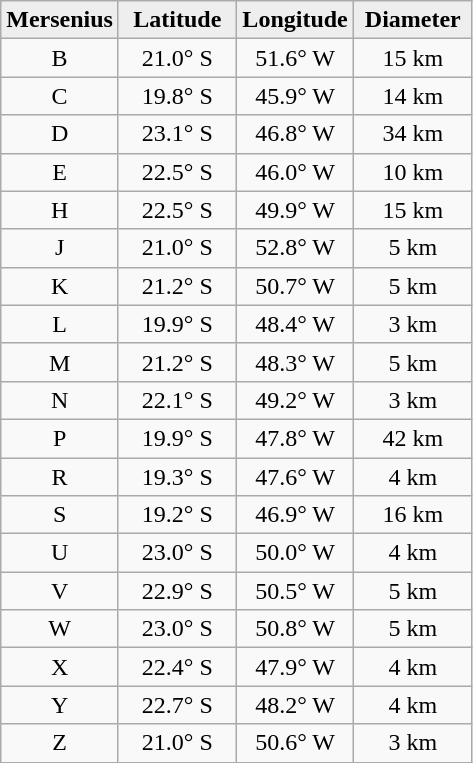<table class="wikitable">
<tr>
<th width="25%" style="background:#eeeeee;">Mersenius</th>
<th width="25%" style="background:#eeeeee;">Latitude</th>
<th width="25%" style="background:#eeeeee;">Longitude</th>
<th width="25%" style="background:#eeeeee;">Diameter</th>
</tr>
<tr>
<td align="center">B</td>
<td align="center">21.0° S</td>
<td align="center">51.6° W</td>
<td align="center">15 km</td>
</tr>
<tr>
<td align="center">C</td>
<td align="center">19.8° S</td>
<td align="center">45.9° W</td>
<td align="center">14 km</td>
</tr>
<tr>
<td align="center">D</td>
<td align="center">23.1° S</td>
<td align="center">46.8° W</td>
<td align="center">34 km</td>
</tr>
<tr>
<td align="center">E</td>
<td align="center">22.5° S</td>
<td align="center">46.0° W</td>
<td align="center">10 km</td>
</tr>
<tr>
<td align="center">H</td>
<td align="center">22.5° S</td>
<td align="center">49.9° W</td>
<td align="center">15 km</td>
</tr>
<tr>
<td align="center">J</td>
<td align="center">21.0° S</td>
<td align="center">52.8° W</td>
<td align="center">5 km</td>
</tr>
<tr>
<td align="center">K</td>
<td align="center">21.2° S</td>
<td align="center">50.7° W</td>
<td align="center">5 km</td>
</tr>
<tr>
<td align="center">L</td>
<td align="center">19.9° S</td>
<td align="center">48.4° W</td>
<td align="center">3 km</td>
</tr>
<tr>
<td align="center">M</td>
<td align="center">21.2° S</td>
<td align="center">48.3° W</td>
<td align="center">5 km</td>
</tr>
<tr>
<td align="center">N</td>
<td align="center">22.1° S</td>
<td align="center">49.2° W</td>
<td align="center">3 km</td>
</tr>
<tr>
<td align="center">P</td>
<td align="center">19.9° S</td>
<td align="center">47.8° W</td>
<td align="center">42 km</td>
</tr>
<tr>
<td align="center">R</td>
<td align="center">19.3° S</td>
<td align="center">47.6° W</td>
<td align="center">4 km</td>
</tr>
<tr>
<td align="center">S</td>
<td align="center">19.2° S</td>
<td align="center">46.9° W</td>
<td align="center">16 km</td>
</tr>
<tr>
<td align="center">U</td>
<td align="center">23.0° S</td>
<td align="center">50.0° W</td>
<td align="center">4 km</td>
</tr>
<tr>
<td align="center">V</td>
<td align="center">22.9° S</td>
<td align="center">50.5° W</td>
<td align="center">5 km</td>
</tr>
<tr>
<td align="center">W</td>
<td align="center">23.0° S</td>
<td align="center">50.8° W</td>
<td align="center">5 km</td>
</tr>
<tr>
<td align="center">X</td>
<td align="center">22.4° S</td>
<td align="center">47.9° W</td>
<td align="center">4 km</td>
</tr>
<tr>
<td align="center">Y</td>
<td align="center">22.7° S</td>
<td align="center">48.2° W</td>
<td align="center">4 km</td>
</tr>
<tr>
<td align="center">Z</td>
<td align="center">21.0° S</td>
<td align="center">50.6° W</td>
<td align="center">3 km</td>
</tr>
</table>
